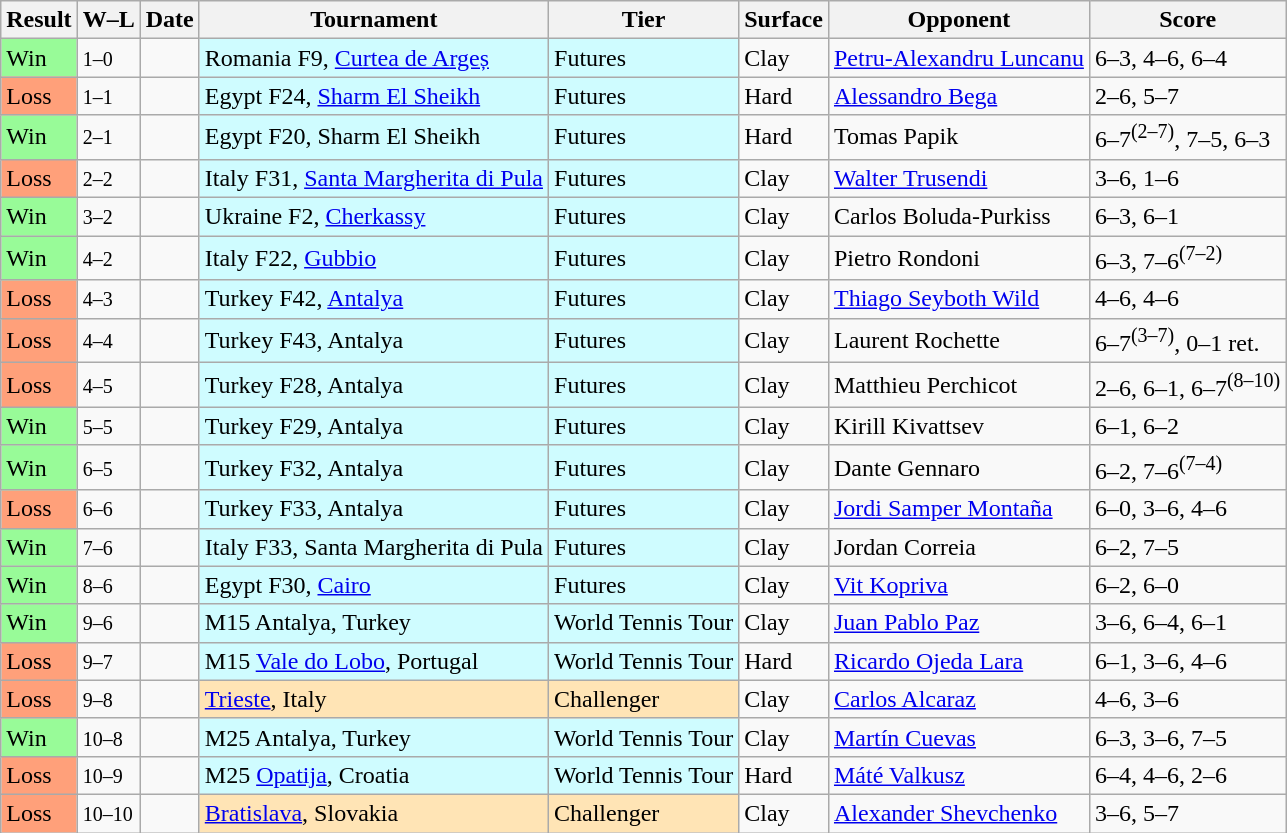<table class="sortable wikitable">
<tr>
<th>Result</th>
<th class="unsortable">W–L</th>
<th>Date</th>
<th>Tournament</th>
<th>Tier</th>
<th>Surface</th>
<th>Opponent</th>
<th class="unsortable">Score</th>
</tr>
<tr>
<td bgcolor=98FB98>Win</td>
<td><small>1–0</small></td>
<td></td>
<td style="background:#cffcff;">Romania F9, <a href='#'>Curtea de Argeș</a></td>
<td style="background:#cffcff;">Futures</td>
<td>Clay</td>
<td> <a href='#'>Petru-Alexandru Luncanu</a></td>
<td>6–3, 4–6, 6–4</td>
</tr>
<tr>
<td bgcolor=FFA07A>Loss</td>
<td><small>1–1</small></td>
<td></td>
<td style="background:#cffcff;">Egypt F24, <a href='#'>Sharm El Sheikh</a></td>
<td style="background:#cffcff;">Futures</td>
<td>Hard</td>
<td> <a href='#'>Alessandro Bega</a></td>
<td>2–6, 5–7</td>
</tr>
<tr>
<td bgcolor=98FB98>Win</td>
<td><small>2–1</small></td>
<td></td>
<td style="background:#cffcff;">Egypt F20, Sharm El Sheikh</td>
<td style="background:#cffcff;">Futures</td>
<td>Hard</td>
<td> Tomas Papik</td>
<td>6–7<sup>(2–7)</sup>, 7–5, 6–3</td>
</tr>
<tr>
<td bgcolor=FFA07A>Loss</td>
<td><small>2–2</small></td>
<td></td>
<td style="background:#cffcff;">Italy F31, <a href='#'>Santa Margherita di Pula</a></td>
<td style="background:#cffcff;">Futures</td>
<td>Clay</td>
<td> <a href='#'>Walter Trusendi</a></td>
<td>3–6, 1–6</td>
</tr>
<tr>
<td bgcolor=98FB98>Win</td>
<td><small>3–2</small></td>
<td></td>
<td style="background:#cffcff;">Ukraine F2, <a href='#'>Cherkassy</a></td>
<td style="background:#cffcff;">Futures</td>
<td>Clay</td>
<td> Carlos Boluda-Purkiss</td>
<td>6–3, 6–1</td>
</tr>
<tr>
<td bgcolor=98FB98>Win</td>
<td><small>4–2</small></td>
<td></td>
<td style="background:#cffcff;">Italy F22, <a href='#'>Gubbio</a></td>
<td style="background:#cffcff;">Futures</td>
<td>Clay</td>
<td> Pietro Rondoni</td>
<td>6–3, 7–6<sup>(7–2)</sup></td>
</tr>
<tr>
<td bgcolor=FFA07A>Loss</td>
<td><small>4–3</small></td>
<td></td>
<td style="background:#cffcff;">Turkey F42, <a href='#'>Antalya</a></td>
<td style="background:#cffcff;">Futures</td>
<td>Clay</td>
<td> <a href='#'>Thiago Seyboth Wild</a></td>
<td>4–6, 4–6</td>
</tr>
<tr>
<td bgcolor=FFA07A>Loss</td>
<td><small>4–4</small></td>
<td></td>
<td style="background:#cffcff;">Turkey F43, Antalya</td>
<td style="background:#cffcff;">Futures</td>
<td>Clay</td>
<td> Laurent Rochette</td>
<td>6–7<sup>(3–7)</sup>, 0–1 ret.</td>
</tr>
<tr>
<td bgcolor=FFA07A>Loss</td>
<td><small>4–5</small></td>
<td></td>
<td style="background:#cffcff;">Turkey F28, Antalya</td>
<td style="background:#cffcff;">Futures</td>
<td>Clay</td>
<td> Matthieu Perchicot</td>
<td>2–6, 6–1, 6–7<sup>(8–10)</sup></td>
</tr>
<tr>
<td bgcolor=98FB98>Win</td>
<td><small>5–5</small></td>
<td></td>
<td style="background:#cffcff;">Turkey F29, Antalya</td>
<td style="background:#cffcff;">Futures</td>
<td>Clay</td>
<td> Kirill Kivattsev</td>
<td>6–1, 6–2</td>
</tr>
<tr>
<td bgcolor=98FB98>Win</td>
<td><small>6–5</small></td>
<td></td>
<td style="background:#cffcff;">Turkey F32, Antalya</td>
<td style="background:#cffcff;">Futures</td>
<td>Clay</td>
<td> Dante Gennaro</td>
<td>6–2, 7–6<sup>(7–4)</sup></td>
</tr>
<tr>
<td bgcolor=FFA07A>Loss</td>
<td><small>6–6</small></td>
<td></td>
<td style="background:#cffcff;">Turkey F33, Antalya</td>
<td style="background:#cffcff;">Futures</td>
<td>Clay</td>
<td> <a href='#'>Jordi Samper Montaña</a></td>
<td>6–0, 3–6, 4–6</td>
</tr>
<tr>
<td bgcolor=98FB98>Win</td>
<td><small>7–6</small></td>
<td></td>
<td style="background:#cffcff;">Italy F33, Santa Margherita di Pula</td>
<td style="background:#cffcff;">Futures</td>
<td>Clay</td>
<td> Jordan Correia</td>
<td>6–2, 7–5</td>
</tr>
<tr>
<td bgcolor=98FB98>Win</td>
<td><small>8–6</small></td>
<td></td>
<td style="background:#cffcff;">Egypt F30, <a href='#'>Cairo</a></td>
<td style="background:#cffcff;">Futures</td>
<td>Clay</td>
<td> <a href='#'>Vit Kopriva</a></td>
<td>6–2, 6–0</td>
</tr>
<tr>
<td bgcolor=98FB98>Win</td>
<td><small>9–6</small></td>
<td></td>
<td style="background:#cffcff;">M15 Antalya, Turkey</td>
<td style="background:#cffcff;">World Tennis Tour</td>
<td>Clay</td>
<td> <a href='#'>Juan Pablo Paz</a></td>
<td>3–6, 6–4, 6–1</td>
</tr>
<tr>
<td bgcolor=FFA07A>Loss</td>
<td><small>9–7</small></td>
<td></td>
<td style="background:#cffcff;">M15 <a href='#'>Vale do Lobo</a>, Portugal</td>
<td style="background:#cffcff;">World Tennis Tour</td>
<td>Hard</td>
<td> <a href='#'>Ricardo Ojeda Lara</a></td>
<td>6–1, 3–6, 4–6</td>
</tr>
<tr>
<td bgcolor= FFA07A>Loss</td>
<td><small>9–8</small></td>
<td><a href='#'></a></td>
<td style="background:moccasin;"><a href='#'>Trieste</a>, Italy</td>
<td style="background:moccasin;">Challenger</td>
<td>Clay</td>
<td> <a href='#'>Carlos Alcaraz</a></td>
<td>4–6, 3–6</td>
</tr>
<tr>
<td bgcolor=98FB98>Win</td>
<td><small>10–8</small></td>
<td></td>
<td style="background:#cffcff;">M25 Antalya, Turkey</td>
<td style="background:#cffcff;">World Tennis Tour</td>
<td>Clay</td>
<td> <a href='#'>Martín Cuevas</a></td>
<td>6–3, 3–6, 7–5</td>
</tr>
<tr>
<td bgcolor=FFA07A>Loss</td>
<td><small>10–9</small></td>
<td></td>
<td style="background:#cffcff;">M25 <a href='#'>Opatija</a>, Croatia</td>
<td style="background:#cffcff;">World Tennis Tour</td>
<td>Hard</td>
<td> <a href='#'>Máté Valkusz</a></td>
<td>6–4, 4–6, 2–6</td>
</tr>
<tr>
<td bgcolor= FFA07A>Loss</td>
<td><small>10–10</small></td>
<td><a href='#'></a></td>
<td style="background:moccasin;"><a href='#'>Bratislava</a>, Slovakia</td>
<td style="background:moccasin;">Challenger</td>
<td>Clay</td>
<td> <a href='#'>Alexander Shevchenko</a></td>
<td>3–6, 5–7</td>
</tr>
</table>
